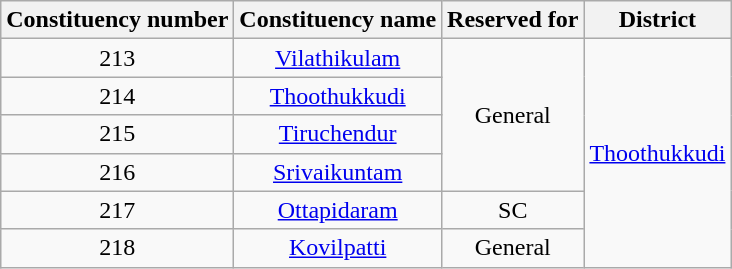<table class="wikitable sortable" style="text-align:center;">
<tr>
<th>Constituency number</th>
<th>Constituency name</th>
<th>Reserved for</th>
<th>District</th>
</tr>
<tr>
<td>213</td>
<td><a href='#'>Vilathikulam</a></td>
<td rowspan=4>General</td>
<td rowspan=6><a href='#'>Thoothukkudi</a></td>
</tr>
<tr>
<td>214</td>
<td><a href='#'>Thoothukkudi</a></td>
</tr>
<tr>
<td>215</td>
<td><a href='#'>Tiruchendur</a></td>
</tr>
<tr>
<td>216</td>
<td><a href='#'>Srivaikuntam</a></td>
</tr>
<tr>
<td>217</td>
<td><a href='#'>Ottapidaram</a></td>
<td>SC</td>
</tr>
<tr>
<td>218</td>
<td><a href='#'>Kovilpatti</a></td>
<td>General</td>
</tr>
</table>
